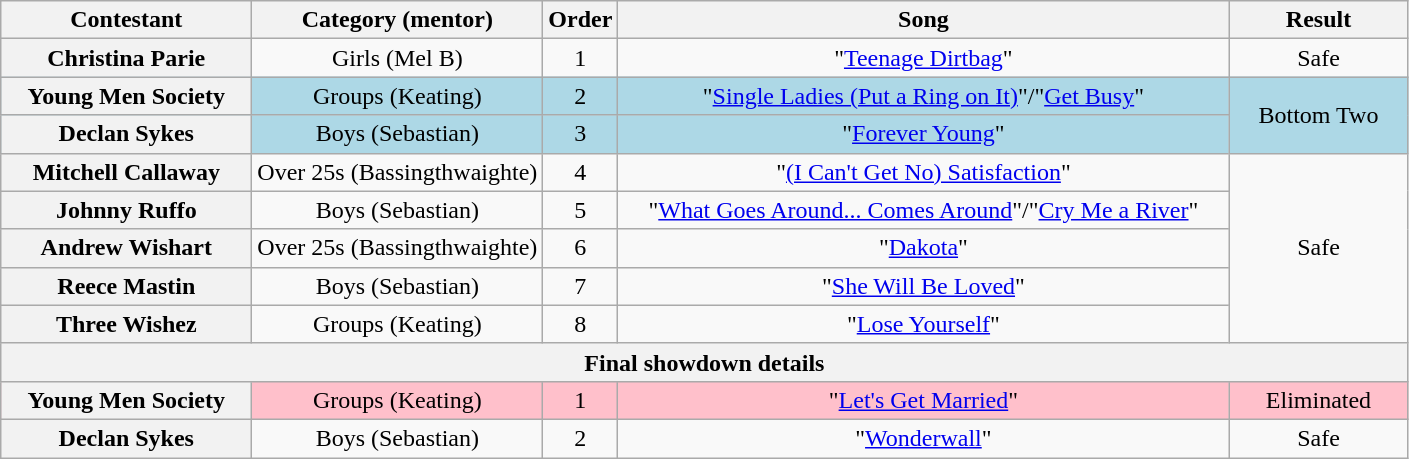<table class="wikitable plainrowheaders" style="text-align:center;">
<tr>
<th scope="col" style="width:10em;">Contestant</th>
<th scope="col">Category (mentor)</th>
<th scope="col">Order</th>
<th scope="col" style="width:25em;">Song</th>
<th scope="col" style="width:7em;">Result</th>
</tr>
<tr>
<th scope="row">Christina Parie</th>
<td>Girls (Mel B)</td>
<td>1</td>
<td>"<a href='#'>Teenage Dirtbag</a>"</td>
<td>Safe</td>
</tr>
<tr style="background:lightblue;">
<th scope="row">Young Men Society</th>
<td>Groups (Keating)</td>
<td>2</td>
<td>"<a href='#'>Single Ladies (Put a Ring on It)</a>"/"<a href='#'>Get Busy</a>"</td>
<td rowspan=2>Bottom Two</td>
</tr>
<tr style="background:lightblue;">
<th scope="row">Declan Sykes</th>
<td>Boys (Sebastian)</td>
<td>3</td>
<td>"<a href='#'>Forever Young</a>"</td>
</tr>
<tr>
<th scope="row">Mitchell Callaway</th>
<td>Over 25s (Bassingthwaighte)</td>
<td>4</td>
<td>"<a href='#'>(I Can't Get No) Satisfaction</a>"</td>
<td rowspan=5>Safe</td>
</tr>
<tr>
<th scope="row">Johnny Ruffo</th>
<td>Boys (Sebastian)</td>
<td>5</td>
<td>"<a href='#'>What Goes Around... Comes Around</a>"/"<a href='#'>Cry Me a River</a>"</td>
</tr>
<tr>
<th scope="row">Andrew Wishart</th>
<td>Over 25s (Bassingthwaighte)</td>
<td>6</td>
<td>"<a href='#'>Dakota</a>"</td>
</tr>
<tr>
<th scope="row">Reece Mastin</th>
<td>Boys (Sebastian)</td>
<td>7</td>
<td>"<a href='#'>She Will Be Loved</a>"</td>
</tr>
<tr>
<th scope="row">Three Wishez</th>
<td>Groups (Keating)</td>
<td>8</td>
<td>"<a href='#'>Lose Yourself</a>"</td>
</tr>
<tr>
<th colspan=5>Final showdown details</th>
</tr>
<tr style="background:pink;">
<th scope="row">Young Men Society</th>
<td>Groups (Keating)</td>
<td>1</td>
<td>"<a href='#'>Let's Get Married</a>"</td>
<td>Eliminated</td>
</tr>
<tr>
<th scope="row">Declan Sykes</th>
<td>Boys (Sebastian)</td>
<td>2</td>
<td>"<a href='#'>Wonderwall</a>"</td>
<td>Safe</td>
</tr>
</table>
